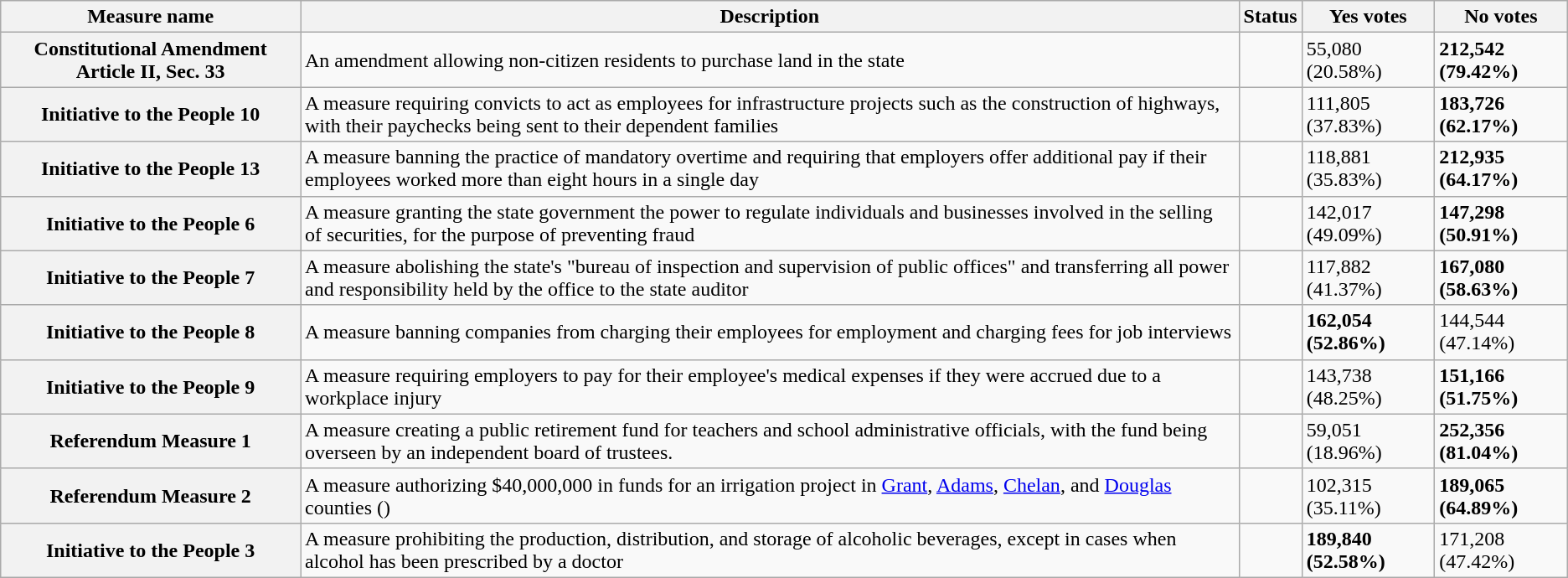<table class="wikitable sortable plainrowheaders">
<tr>
<th scope=col>Measure name</th>
<th scope=col class=unsortable>Description</th>
<th scope=col>Status</th>
<th scope=col>Yes votes</th>
<th scope=col>No votes</th>
</tr>
<tr>
<th scope=row>Constitutional Amendment Article II, Sec. 33</th>
<td>An amendment allowing non-citizen residents to purchase land in the state</td>
<td></td>
<td>55,080 (20.58%)</td>
<td><strong>212,542 (79.42%)</strong></td>
</tr>
<tr>
<th scope=row>Initiative to the People 10</th>
<td>A measure requiring convicts to act as employees for infrastructure projects such as the construction of highways, with their paychecks being sent to their dependent families</td>
<td></td>
<td>111,805 (37.83%)</td>
<td><strong>183,726 (62.17%)</strong></td>
</tr>
<tr>
<th scope=row>Initiative to the People 13</th>
<td>A measure banning the practice of mandatory overtime and requiring that employers offer additional pay if their employees worked more than eight hours in a single day</td>
<td></td>
<td>118,881 (35.83%)</td>
<td><strong>212,935 (64.17%)</strong></td>
</tr>
<tr>
<th scope=row>Initiative to the People 6</th>
<td>A measure granting the state government the power to regulate individuals and businesses involved in the selling of securities, for the purpose of preventing fraud</td>
<td></td>
<td>142,017 (49.09%)</td>
<td><strong>147,298 (50.91%)</strong></td>
</tr>
<tr>
<th scope=row>Initiative to the People 7</th>
<td>A measure abolishing the state's "bureau of inspection and supervision of public offices" and transferring all power and responsibility held by the office to the state auditor</td>
<td></td>
<td>117,882 (41.37%)</td>
<td><strong>167,080 (58.63%)</strong></td>
</tr>
<tr>
<th scope=row>Initiative to the People 8</th>
<td>A measure banning companies from charging their employees for employment and charging fees for job interviews</td>
<td></td>
<td><strong>162,054 (52.86%)</strong></td>
<td>144,544 (47.14%)</td>
</tr>
<tr>
<th scope=row>Initiative to the People 9</th>
<td>A measure requiring employers to pay for their employee's medical expenses if they were accrued due to a workplace injury</td>
<td></td>
<td>143,738 (48.25%)</td>
<td><strong>151,166 (51.75%)</strong></td>
</tr>
<tr>
<th scope=row>Referendum Measure 1</th>
<td>A measure creating a public retirement fund for teachers and school administrative officials, with the fund being overseen by an independent board of trustees.</td>
<td></td>
<td>59,051 (18.96%)</td>
<td><strong>252,356 (81.04%)</strong></td>
</tr>
<tr>
<th scope=row>Referendum Measure 2</th>
<td>A measure authorizing $40,000,000 in funds for an irrigation project in <a href='#'>Grant</a>, <a href='#'>Adams</a>, <a href='#'>Chelan</a>, and <a href='#'>Douglas</a> counties ()</td>
<td></td>
<td>102,315 (35.11%)</td>
<td><strong>189,065 (64.89%)</strong></td>
</tr>
<tr>
<th scope=row>Initiative to the People 3</th>
<td>A measure prohibiting the production, distribution, and storage of alcoholic beverages, except in cases when alcohol has been prescribed by a doctor</td>
<td></td>
<td><strong>189,840 (52.58%)</strong></td>
<td>171,208 (47.42%)</td>
</tr>
</table>
